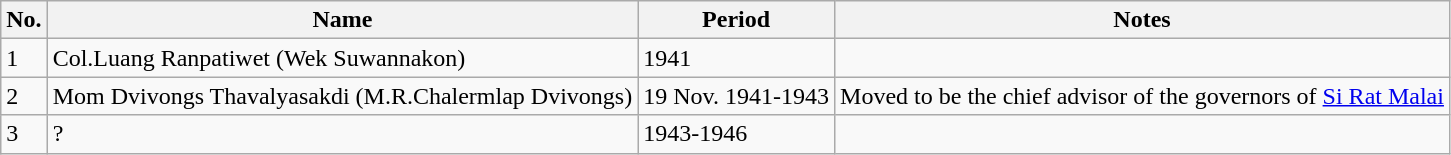<table class="wikitable">
<tr>
<th>No.</th>
<th>Name</th>
<th>Period</th>
<th>Notes</th>
</tr>
<tr>
<td>1</td>
<td>Col.Luang Ranpatiwet (Wek Suwannakon)</td>
<td>1941</td>
<td></td>
</tr>
<tr>
<td>2</td>
<td>Mom Dvivongs Thavalyasakdi (M.R.Chalermlap Dvivongs)</td>
<td>19 Nov. 1941-1943</td>
<td>Moved to be the chief advisor of the governors of <a href='#'>Si Rat Malai</a></td>
</tr>
<tr>
<td>3</td>
<td>?</td>
<td>1943-1946</td>
<td></td>
</tr>
</table>
